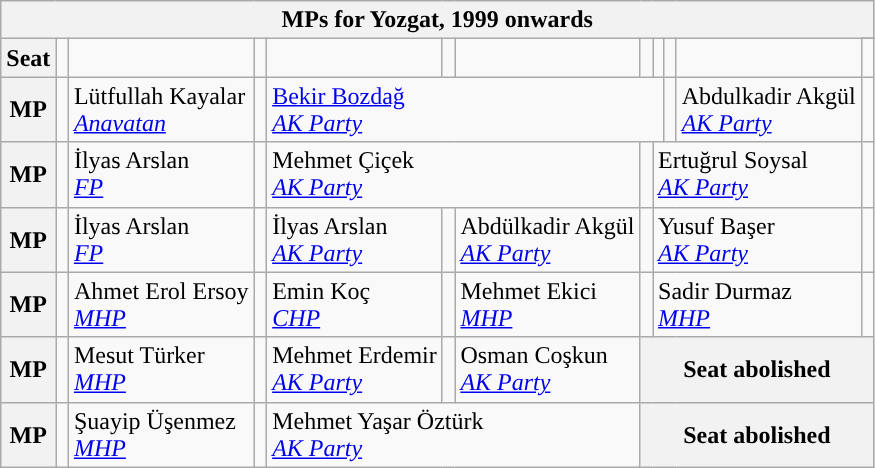<table class="wikitable">
<tr>
<th colspan = 12>MPs for Yozgat, 1999 onwards</th>
</tr>
<tr>
<th rowspan = 2>Seat</th>
<td rowspan="2" style="width:1px;"></td>
<td rowspan = 2></td>
<td rowspan="2" style="width:1px;"></td>
<td rowspan = 2></td>
<td rowspan="2" style="width:1px;"></td>
<td rowspan = 2></td>
<td rowspan="2" style="width:1px;"></td>
<td rowspan = 2></td>
<td rowspan="2" style="width:1px;"></td>
<td rowspan = 2></td>
</tr>
<tr>
<td></td>
</tr>
<tr>
<th>MP</th>
<td width=1px style="background-color: "></td>
<td colspan = 1>Lütfullah Kayalar<br><em><a href='#'>Anavatan</a></em></td>
<td width=1px style="background-color: "></td>
<td colspan = 5><a href='#'>Bekir Bozdağ</a><br><em><a href='#'>AK Party</a></em></td>
<td width=1px style="background-color: "></td>
<td colspan = 1>Abdulkadir Akgül<br><em><a href='#'>AK Party</a></em></td>
<td width=1px style="background-color: "></td>
</tr>
<tr>
<th>MP</th>
<td width=1px style="background-color: "></td>
<td colspan = 1>İlyas Arslan<br><em><a href='#'>FP</a></em></td>
<td width=1px style="background-color: "></td>
<td colspan = 3>Mehmet Çiçek<br><em><a href='#'>AK Party</a></em></td>
<td width=1px style="background-color: "></td>
<td colspan = 3>Ertuğrul Soysal<br><em><a href='#'>AK Party</a></em></td>
<td width=1px style="background-color: "></td>
</tr>
<tr>
<th>MP</th>
<td width=1px style="background-color: "></td>
<td colspan = 1>İlyas Arslan<br><em><a href='#'>FP</a></em></td>
<td width=1px style="background-color: "></td>
<td colspan = 1>İlyas Arslan<br><em><a href='#'>AK Party</a></em></td>
<td width=1px style="background-color: "></td>
<td colspan = 1>Abdülkadir Akgül<br><em><a href='#'>AK Party</a></em></td>
<td width=1px style="background-color: "></td>
<td colspan = 3>Yusuf Başer<br><em><a href='#'>AK Party</a></em></td>
<td width=1px style="background-color: "></td>
</tr>
<tr>
<th>MP</th>
<td width=1px style="background-color: "></td>
<td colspan = 1>Ahmet Erol Ersoy<br><em><a href='#'>MHP</a></em></td>
<td width=1px style="background-color: "></td>
<td colspan = 1>Emin Koç<br><em><a href='#'>CHP</a></em></td>
<td width=1px style="background-color: "></td>
<td colspan = 1>Mehmet Ekici<br><em><a href='#'>MHP</a></em></td>
<td width=1px style="background-color: "></td>
<td colspan = 3>Sadir Durmaz<br><em><a href='#'>MHP</a></em></td>
<td width=1px style="background-color: "></td>
</tr>
<tr>
<th>MP</th>
<td width=1px style="background-color: "></td>
<td colspan = 1>Mesut Türker<br><em><a href='#'>MHP</a></em></td>
<td width=1px style="background-color: "></td>
<td colspan = 1>Mehmet Erdemir<br><em><a href='#'>AK Party</a></em></td>
<td width=1px style="background-color: "></td>
<td colspan = 1>Osman Coşkun<br><em><a href='#'>AK Party</a></em></td>
<th colspan = 5>Seat abolished</th>
</tr>
<tr>
<th>MP</th>
<td width=1px style="background-color: "></td>
<td colspan = 1>Şuayip Üşenmez<br><em><a href='#'>MHP</a></em></td>
<td width=1px style="background-color: "></td>
<td colspan = 3>Mehmet Yaşar Öztürk<br><em><a href='#'>AK Party</a></em></td>
<th colspan = 5>Seat abolished</th>
</tr>
</table>
